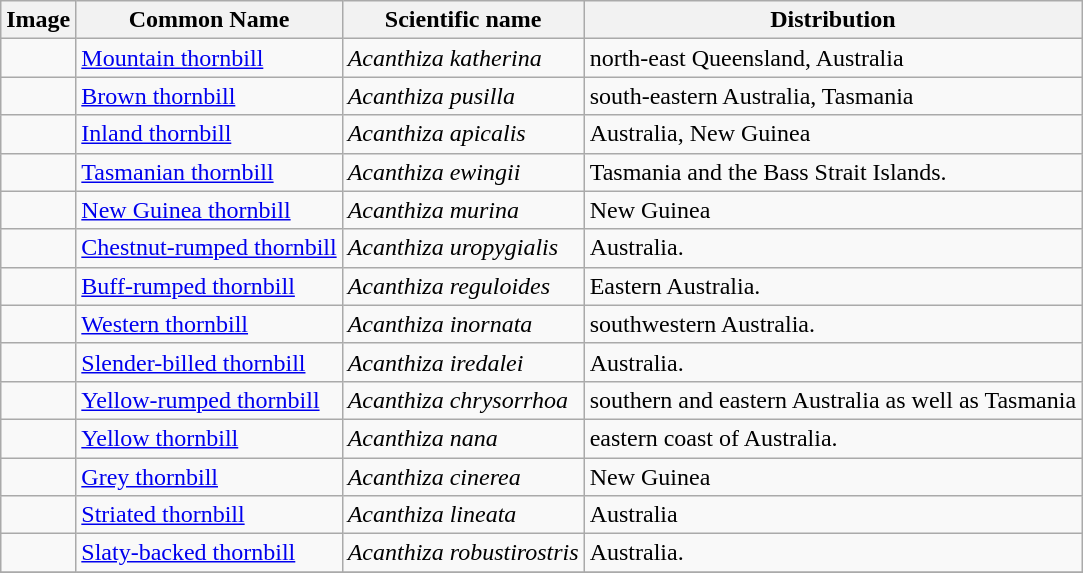<table class="wikitable">
<tr>
<th>Image</th>
<th>Common Name</th>
<th>Scientific name</th>
<th>Distribution</th>
</tr>
<tr>
<td></td>
<td><a href='#'>Mountain thornbill</a></td>
<td><em>Acanthiza katherina</em></td>
<td>north-east Queensland, Australia</td>
</tr>
<tr>
<td></td>
<td><a href='#'>Brown thornbill</a></td>
<td><em>Acanthiza pusilla</em></td>
<td>south-eastern Australia,  Tasmania</td>
</tr>
<tr>
<td></td>
<td><a href='#'>Inland thornbill</a></td>
<td><em>Acanthiza apicalis</em></td>
<td>Australia, New Guinea</td>
</tr>
<tr>
<td></td>
<td><a href='#'>Tasmanian thornbill</a></td>
<td><em>Acanthiza ewingii</em></td>
<td>Tasmania and the Bass Strait Islands.</td>
</tr>
<tr>
<td></td>
<td><a href='#'>New Guinea thornbill</a></td>
<td><em>Acanthiza murina</em></td>
<td>New Guinea</td>
</tr>
<tr>
<td></td>
<td><a href='#'>Chestnut-rumped thornbill</a></td>
<td><em>Acanthiza uropygialis</em></td>
<td>Australia.</td>
</tr>
<tr>
<td></td>
<td><a href='#'>Buff-rumped thornbill</a></td>
<td><em>Acanthiza reguloides</em></td>
<td>Eastern Australia.</td>
</tr>
<tr>
<td></td>
<td><a href='#'>Western thornbill</a></td>
<td><em>Acanthiza inornata</em></td>
<td>southwestern Australia.</td>
</tr>
<tr>
<td></td>
<td><a href='#'>Slender-billed thornbill</a></td>
<td><em>Acanthiza iredalei</em></td>
<td>Australia.</td>
</tr>
<tr>
<td></td>
<td><a href='#'>Yellow-rumped thornbill</a></td>
<td><em>Acanthiza chrysorrhoa</em></td>
<td>southern and eastern Australia as well as Tasmania</td>
</tr>
<tr>
<td></td>
<td><a href='#'>Yellow thornbill</a></td>
<td><em>Acanthiza nana</em></td>
<td>eastern coast of Australia.</td>
</tr>
<tr>
<td></td>
<td><a href='#'>Grey thornbill</a></td>
<td><em>Acanthiza cinerea</em></td>
<td>New Guinea</td>
</tr>
<tr>
<td></td>
<td><a href='#'>Striated thornbill</a></td>
<td><em>Acanthiza lineata</em></td>
<td>Australia</td>
</tr>
<tr>
<td></td>
<td><a href='#'>Slaty-backed thornbill</a></td>
<td><em>Acanthiza robustirostris</em></td>
<td>Australia.</td>
</tr>
<tr>
</tr>
</table>
